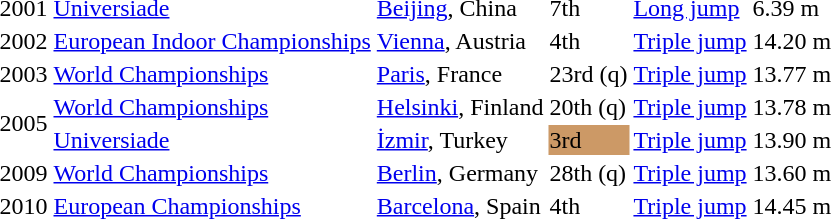<table>
<tr>
<td>2001</td>
<td><a href='#'>Universiade</a></td>
<td><a href='#'>Beijing</a>, China</td>
<td>7th</td>
<td><a href='#'>Long jump</a></td>
<td>6.39 m</td>
</tr>
<tr>
<td>2002</td>
<td><a href='#'>European Indoor Championships</a></td>
<td><a href='#'>Vienna</a>, Austria</td>
<td>4th</td>
<td><a href='#'>Triple jump</a></td>
<td>14.20 m</td>
</tr>
<tr>
<td>2003</td>
<td><a href='#'>World Championships</a></td>
<td><a href='#'>Paris</a>, France</td>
<td>23rd (q)</td>
<td><a href='#'>Triple jump</a></td>
<td>13.77 m</td>
</tr>
<tr>
<td rowspan=2>2005</td>
<td><a href='#'>World Championships</a></td>
<td><a href='#'>Helsinki</a>, Finland</td>
<td>20th (q)</td>
<td><a href='#'>Triple jump</a></td>
<td>13.78 m</td>
</tr>
<tr>
<td><a href='#'>Universiade</a></td>
<td><a href='#'>İzmir</a>, Turkey</td>
<td bgcolor=cc9966>3rd</td>
<td><a href='#'>Triple jump</a></td>
<td>13.90 m</td>
</tr>
<tr>
<td>2009</td>
<td><a href='#'>World Championships</a></td>
<td><a href='#'>Berlin</a>, Germany</td>
<td>28th (q)</td>
<td><a href='#'>Triple jump</a></td>
<td>13.60 m</td>
</tr>
<tr>
<td>2010</td>
<td><a href='#'>European Championships</a></td>
<td><a href='#'>Barcelona</a>, Spain</td>
<td>4th</td>
<td><a href='#'>Triple jump</a></td>
<td>14.45 m</td>
</tr>
</table>
